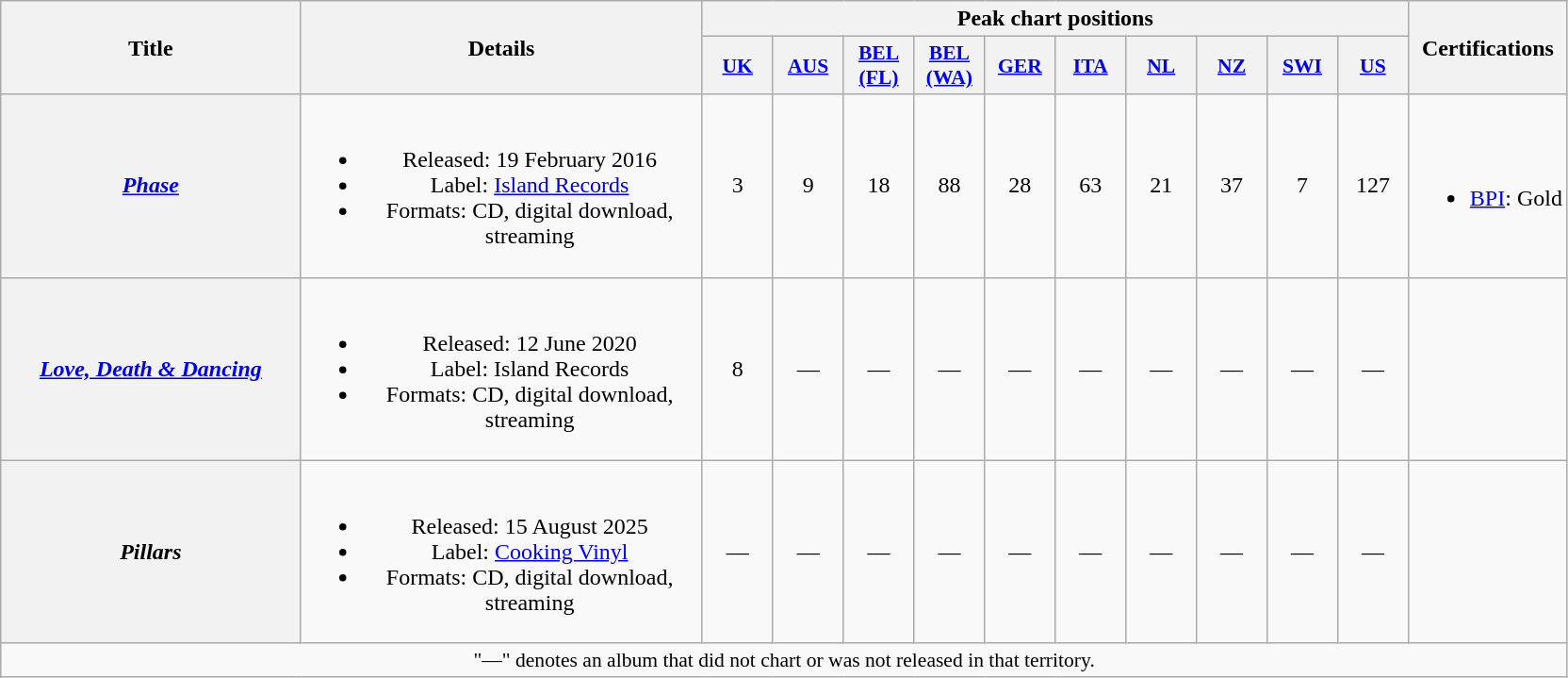<table class="wikitable plainrowheaders" style="text-align:center;">
<tr>
<th scope="col" rowspan="2" style="width:12.8em;">Title</th>
<th scope="col" rowspan="2" style="width:17.3em;">Details</th>
<th scope="col" colspan="10">Peak chart positions</th>
<th scope="col" rowspan="2">Certifications</th>
</tr>
<tr>
<th scope="col" style="width:3em;font-size:90%;"><a href='#'>UK</a><br></th>
<th scope="col" style="width:3em;font-size:90%;"><a href='#'>AUS</a><br></th>
<th scope="col" style="width:3em;font-size:90%;"><a href='#'>BEL (FL)</a><br></th>
<th scope="col" style="width:3em;font-size:90%;"><a href='#'>BEL (WA)</a><br></th>
<th scope="col" style="width:3em;font-size:90%;"><a href='#'>GER</a></th>
<th scope="col" style="width:3em;font-size:90%;"><a href='#'>ITA</a><br></th>
<th scope="col" style="width:3em;font-size:90%;"><a href='#'>NL</a><br></th>
<th scope="col" style="width:3em;font-size:90%;"><a href='#'>NZ</a><br></th>
<th scope="col" style="width:3em;font-size:90%;"><a href='#'>SWI</a><br></th>
<th scope="col" style="width:3em;font-size:90%;"><a href='#'>US</a><br></th>
</tr>
<tr>
<th scope="row"><em><a href='#'>Phase</a></em></th>
<td><br><ul><li>Released: 19 February 2016</li><li>Label: <a href='#'>Island Records</a></li><li>Formats: CD, digital download, streaming</li></ul></td>
<td>3</td>
<td>9</td>
<td>18</td>
<td>88</td>
<td>28</td>
<td>63</td>
<td>21</td>
<td>37</td>
<td>7</td>
<td>127</td>
<td><br><ul><li><a href='#'>BPI</a>: Gold</li></ul></td>
</tr>
<tr>
<th scope="row"><em><a href='#'>Love, Death & Dancing</a></em></th>
<td><br><ul><li>Released: 12 June 2020</li><li>Label: Island Records</li><li>Formats: CD, digital download, streaming</li></ul></td>
<td>8</td>
<td>—</td>
<td>—</td>
<td>—</td>
<td>—</td>
<td>—</td>
<td>—</td>
<td>—</td>
<td>—</td>
<td>—</td>
<td></td>
</tr>
<tr>
<th scope="row"><em>Pillars</em></th>
<td><br><ul><li>Released: 15 August 2025</li><li>Label: <a href='#'>Cooking Vinyl</a></li><li>Formats: CD, digital download, streaming</li></ul></td>
<td>—</td>
<td>—</td>
<td>—</td>
<td>—</td>
<td>—</td>
<td>—</td>
<td>—</td>
<td>—</td>
<td>—</td>
<td>—</td>
<td></td>
</tr>
<tr>
<td colspan="13" style="font-size:90%;">"—" denotes an album that did not chart or was not released in that territory.</td>
</tr>
</table>
